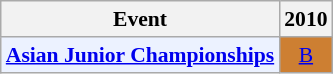<table class="wikitable" style="font-size: 90%; text-align:center">
<tr>
<th>Event</th>
<th>2010</th>
</tr>
<tr>
<td bgcolor="#ECF2FF"; align="left"><strong><a href='#'>Asian Junior Championships</a></strong></td>
<td bgcolor=CD7F32><a href='#'>B</a></td>
</tr>
</table>
